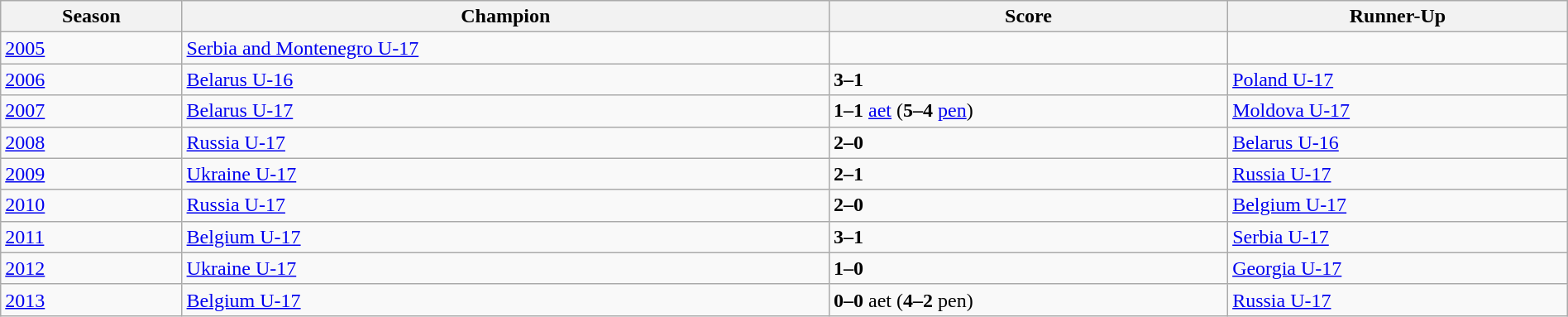<table class="wikitable" width=100%>
<tr>
<th>Season</th>
<th>Champion</th>
<th>Score</th>
<th>Runner-Up</th>
</tr>
<tr>
<td><a href='#'>2005</a></td>
<td> <a href='#'>Serbia and Montenegro U-17</a></td>
<td></td>
<td></td>
</tr>
<tr>
<td><a href='#'>2006</a></td>
<td> <a href='#'>Belarus U-16</a></td>
<td><strong>3–1</strong></td>
<td> <a href='#'>Poland U-17</a></td>
</tr>
<tr>
<td><a href='#'>2007</a></td>
<td> <a href='#'>Belarus U-17</a></td>
<td><strong>1–1</strong> <a href='#'>aet</a> (<strong>5–4</strong> <a href='#'>pen</a>)</td>
<td> <a href='#'>Moldova U-17</a></td>
</tr>
<tr>
<td><a href='#'>2008</a></td>
<td> <a href='#'>Russia U-17</a></td>
<td><strong>2–0</strong></td>
<td> <a href='#'>Belarus U-16</a></td>
</tr>
<tr>
<td><a href='#'>2009</a></td>
<td> <a href='#'>Ukraine U-17</a></td>
<td><strong>2–1</strong></td>
<td> <a href='#'>Russia U-17</a></td>
</tr>
<tr>
<td><a href='#'>2010</a></td>
<td> <a href='#'>Russia U-17</a></td>
<td><strong>2–0</strong></td>
<td> <a href='#'>Belgium U-17</a></td>
</tr>
<tr>
<td><a href='#'>2011</a></td>
<td> <a href='#'>Belgium U-17</a></td>
<td><strong>3–1</strong></td>
<td> <a href='#'>Serbia U-17</a></td>
</tr>
<tr>
<td><a href='#'>2012</a></td>
<td> <a href='#'>Ukraine U-17</a></td>
<td><strong>1–0</strong></td>
<td> <a href='#'>Georgia U-17</a></td>
</tr>
<tr>
<td><a href='#'>2013</a></td>
<td> <a href='#'>Belgium U-17</a></td>
<td><strong>0–0</strong> aet (<strong>4–2</strong> pen)</td>
<td> <a href='#'>Russia U-17</a></td>
</tr>
</table>
